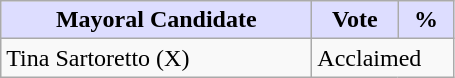<table class="wikitable">
<tr>
<th style="background:#ddf; width:200px;">Mayoral Candidate </th>
<th style="background:#ddf; width:50px;">Vote</th>
<th style="background:#ddf; width:30px;">%</th>
</tr>
<tr>
<td>Tina Sartoretto (X)</td>
<td colspan="2">Acclaimed</td>
</tr>
</table>
